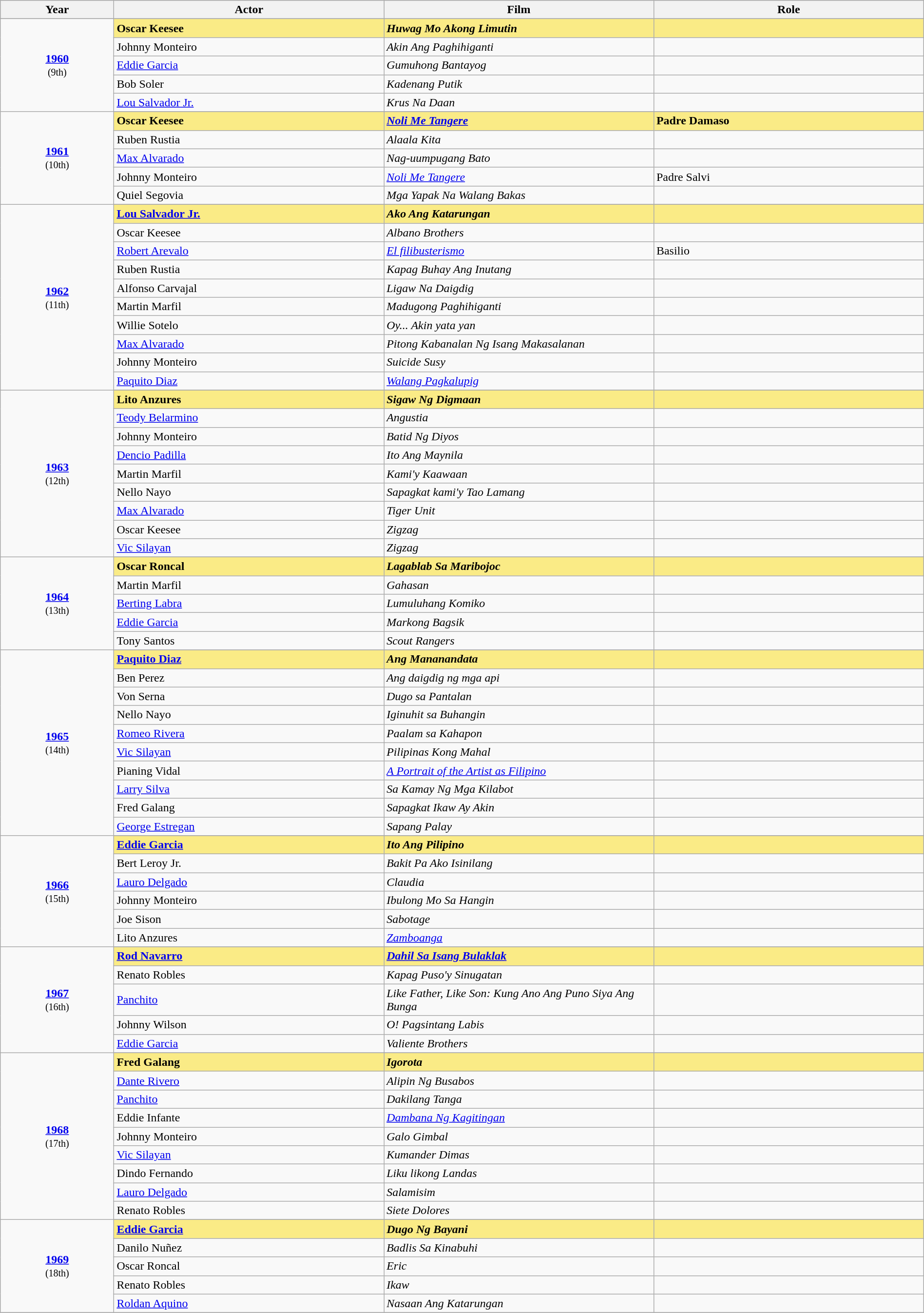<table class="wikitable" style="width:100%">
<tr bgcolor="#bebebe">
<th width="8%">Year</th>
<th width="19%">Actor</th>
<th width="19%">Film</th>
<th width="19%">Role</th>
</tr>
<tr>
</tr>
<tr>
<td rowspan=6 style="text-align:center"><strong><a href='#'>1960</a></strong><br><small>(9th)</small></td>
</tr>
<tr style="background:#FAEB86">
<td><strong>Oscar Keesee</strong></td>
<td><strong><em>Huwag Mo Akong Limutin</em></strong></td>
<td></td>
</tr>
<tr>
<td>Johnny Monteiro</td>
<td><em>Akin Ang Paghihiganti</em></td>
<td></td>
</tr>
<tr>
<td><a href='#'>Eddie Garcia</a></td>
<td><em>Gumuhong Bantayog</em></td>
<td></td>
</tr>
<tr>
<td>Bob Soler</td>
<td><em>Kadenang Putik</em></td>
<td></td>
</tr>
<tr>
<td><a href='#'>Lou Salvador Jr.</a></td>
<td><em>Krus Na Daan</em></td>
<td></td>
</tr>
<tr>
<td rowspan=6 style="text-align:center"><strong><a href='#'>1961</a></strong><br><small>(10th)</small></td>
</tr>
<tr style="background:#FAEB86">
<td><strong>Oscar Keesee</strong></td>
<td><strong><em><a href='#'>Noli Me Tangere</a> </em></strong></td>
<td><strong>Padre Damaso</strong></td>
</tr>
<tr>
<td>Ruben Rustia</td>
<td><em>Alaala Kita</em></td>
<td></td>
</tr>
<tr>
<td><a href='#'>Max Alvarado</a></td>
<td><em>Nag-uumpugang Bato</em></td>
<td></td>
</tr>
<tr>
<td>Johnny Monteiro</td>
<td><em><a href='#'>Noli Me Tangere</a></em></td>
<td>Padre Salvi</td>
</tr>
<tr>
<td>Quiel Segovia</td>
<td><em>Mga Yapak Na Walang Bakas</em></td>
<td></td>
</tr>
<tr>
<td rowspan=11 style="text-align:center"><strong><a href='#'>1962</a></strong><br><small>(11th)</small></td>
</tr>
<tr style="background:#FAEB86">
<td><strong><a href='#'>Lou Salvador Jr.</a></strong></td>
<td><strong><em>Ako Ang Katarungan</em></strong></td>
<td></td>
</tr>
<tr>
<td>Oscar Keesee</td>
<td><em>Albano Brothers</em></td>
<td></td>
</tr>
<tr>
<td><a href='#'>Robert Arevalo</a></td>
<td><em><a href='#'>El filibusterismo</a></em></td>
<td>Basilio</td>
</tr>
<tr>
<td>Ruben Rustia</td>
<td><em>Kapag Buhay Ang Inutang</em></td>
<td></td>
</tr>
<tr>
<td>Alfonso Carvajal</td>
<td><em>Ligaw Na Daigdig</em></td>
<td></td>
</tr>
<tr>
<td>Martin Marfil</td>
<td><em>Madugong Paghihiganti</em></td>
<td></td>
</tr>
<tr>
<td>Willie Sotelo</td>
<td><em>Oy... Akin yata yan</em></td>
<td></td>
</tr>
<tr>
<td><a href='#'>Max Alvarado</a></td>
<td><em>Pitong Kabanalan Ng Isang Makasalanan</em></td>
<td></td>
</tr>
<tr>
<td>Johnny Monteiro</td>
<td><em>Suicide Susy</em></td>
<td></td>
</tr>
<tr>
<td><a href='#'>Paquito Diaz</a></td>
<td><em><a href='#'>Walang Pagkalupig</a></em></td>
<td></td>
</tr>
<tr>
<td rowspan=10 style="text-align:center"><strong><a href='#'>1963</a></strong><br><small>(12th)</small></td>
</tr>
<tr style="background:#FAEB86">
<td><strong>Lito Anzures</strong></td>
<td><strong><em>Sigaw Ng Digmaan</em></strong></td>
<td></td>
</tr>
<tr>
<td><a href='#'>Teody Belarmino</a></td>
<td><em>Angustia</em></td>
<td></td>
</tr>
<tr>
<td>Johnny Monteiro</td>
<td><em>Batid Ng Diyos</em></td>
<td></td>
</tr>
<tr>
<td><a href='#'>Dencio Padilla</a></td>
<td><em>Ito Ang Maynila</em></td>
<td></td>
</tr>
<tr>
<td>Martin Marfil</td>
<td><em>Kami'y Kaawaan</em></td>
<td></td>
</tr>
<tr>
<td>Nello Nayo</td>
<td><em>Sapagkat kami'y Tao Lamang</em></td>
<td></td>
</tr>
<tr>
<td><a href='#'>Max Alvarado</a></td>
<td><em>Tiger Unit</em></td>
<td></td>
</tr>
<tr>
<td>Oscar Keesee</td>
<td><em>Zigzag</em></td>
<td></td>
</tr>
<tr>
<td><a href='#'>Vic Silayan</a></td>
<td><em>Zigzag</em></td>
<td></td>
</tr>
<tr>
<td rowspan=6 style="text-align:center"><strong><a href='#'>1964</a></strong><br><small>(13th)</small></td>
</tr>
<tr style="background:#FAEB86">
<td><strong>Oscar Roncal</strong></td>
<td><strong><em>Lagablab Sa Maribojoc</em></strong></td>
<td></td>
</tr>
<tr>
<td>Martin Marfil</td>
<td><em>Gahasan</em></td>
<td></td>
</tr>
<tr>
<td><a href='#'>Berting Labra</a></td>
<td><em>Lumuluhang Komiko</em></td>
<td></td>
</tr>
<tr>
<td><a href='#'>Eddie Garcia</a></td>
<td><em>Markong Bagsik</em></td>
<td></td>
</tr>
<tr>
<td>Tony Santos</td>
<td><em>Scout Rangers</em></td>
<td></td>
</tr>
<tr>
<td rowspan=11 style="text-align:center"><strong><a href='#'>1965</a></strong><br><small>(14th)</small></td>
</tr>
<tr style="background:#FAEB86">
<td><strong><a href='#'>Paquito Diaz</a></strong></td>
<td><strong><em>Ang Mananandata</em></strong></td>
<td></td>
</tr>
<tr>
<td>Ben Perez</td>
<td><em>Ang daigdig ng mga api</em></td>
<td></td>
</tr>
<tr>
<td>Von Serna</td>
<td><em>Dugo sa Pantalan</em></td>
<td></td>
</tr>
<tr>
<td>Nello Nayo</td>
<td><em>Iginuhit sa Buhangin</em></td>
<td></td>
</tr>
<tr>
<td><a href='#'>Romeo Rivera</a></td>
<td><em>Paalam sa Kahapon</em></td>
<td></td>
</tr>
<tr>
<td><a href='#'>Vic Silayan</a></td>
<td><em>Pilipinas Kong Mahal</em></td>
<td></td>
</tr>
<tr>
<td>Pianing Vidal</td>
<td><em><a href='#'>A Portrait of the Artist as Filipino</a></em></td>
<td></td>
</tr>
<tr>
<td><a href='#'>Larry Silva</a></td>
<td><em>Sa Kamay Ng Mga Kilabot</em></td>
<td></td>
</tr>
<tr>
<td>Fred Galang</td>
<td><em>Sapagkat Ikaw Ay Akin</em></td>
<td></td>
</tr>
<tr>
<td><a href='#'>George Estregan</a></td>
<td><em>Sapang Palay</em></td>
<td></td>
</tr>
<tr>
<td rowspan=7 style="text-align:center"><strong><a href='#'>1966</a></strong><br><small>(15th)</small></td>
</tr>
<tr style="background:#FAEB86">
<td><strong><a href='#'>Eddie Garcia</a></strong></td>
<td><strong><em>Ito Ang Pilipino</em></strong></td>
<td></td>
</tr>
<tr>
<td>Bert Leroy Jr.</td>
<td><em>Bakit Pa Ako Isinilang</em></td>
<td></td>
</tr>
<tr>
<td><a href='#'>Lauro Delgado</a></td>
<td><em>Claudia</em></td>
<td></td>
</tr>
<tr>
<td>Johnny Monteiro</td>
<td><em>Ibulong Mo Sa Hangin</em></td>
<td></td>
</tr>
<tr>
<td>Joe Sison</td>
<td><em>Sabotage</em></td>
<td></td>
</tr>
<tr>
<td>Lito Anzures</td>
<td><em><a href='#'>Zamboanga</a></em></td>
<td></td>
</tr>
<tr>
<td rowspan=6 style="text-align:center"><strong><a href='#'>1967</a></strong><br><small>(16th)</small></td>
</tr>
<tr style="background:#FAEB86">
<td><strong><a href='#'>Rod Navarro</a></strong></td>
<td><strong><em><a href='#'>Dahil Sa Isang Bulaklak</a></em></strong></td>
<td></td>
</tr>
<tr>
<td>Renato Robles</td>
<td><em>Kapag Puso'y Sinugatan</em></td>
<td></td>
</tr>
<tr>
<td><a href='#'>Panchito</a></td>
<td><em>Like Father, Like Son: Kung Ano Ang Puno Siya Ang Bunga</em></td>
<td></td>
</tr>
<tr>
<td>Johnny Wilson</td>
<td><em>O! Pagsintang Labis</em></td>
<td></td>
</tr>
<tr>
<td><a href='#'>Eddie Garcia</a></td>
<td><em>Valiente Brothers</em></td>
<td></td>
</tr>
<tr>
<td rowspan=10 style="text-align:center"><strong><a href='#'>1968</a></strong><br><small>(17th)</small></td>
</tr>
<tr style="background:#FAEB86">
<td><strong>Fred Galang</strong></td>
<td><strong><em>Igorota</em></strong></td>
<td></td>
</tr>
<tr>
<td><a href='#'>Dante Rivero</a></td>
<td><em>Alipin Ng Busabos</em></td>
<td></td>
</tr>
<tr>
<td><a href='#'>Panchito</a></td>
<td><em>Dakilang Tanga</em></td>
<td></td>
</tr>
<tr>
<td>Eddie Infante</td>
<td><em><a href='#'>Dambana Ng Kagitingan</a></em></td>
<td></td>
</tr>
<tr>
<td>Johnny Monteiro</td>
<td><em>Galo Gimbal</em></td>
<td></td>
</tr>
<tr>
<td><a href='#'>Vic Silayan</a></td>
<td><em>Kumander Dimas</em></td>
<td></td>
</tr>
<tr>
<td>Dindo Fernando</td>
<td><em>Liku likong Landas</em></td>
<td></td>
</tr>
<tr>
<td><a href='#'>Lauro Delgado</a></td>
<td><em>Salamisim</em></td>
<td></td>
</tr>
<tr>
<td>Renato Robles</td>
<td><em>Siete Dolores</em></td>
<td></td>
</tr>
<tr>
<td rowspan=6 style="text-align:center"><strong><a href='#'>1969</a></strong><br><small>(18th)</small></td>
</tr>
<tr style="background:#FAEB86">
<td><strong><a href='#'>Eddie Garcia</a></strong></td>
<td><strong><em>Dugo Ng Bayani</em></strong></td>
<td></td>
</tr>
<tr>
<td>Danilo Nuñez</td>
<td><em>Badlis Sa Kinabuhi</em></td>
<td></td>
</tr>
<tr>
<td>Oscar Roncal</td>
<td><em>Eric</em></td>
<td></td>
</tr>
<tr>
<td>Renato Robles</td>
<td><em>Ikaw</em></td>
<td></td>
</tr>
<tr>
<td><a href='#'>Roldan Aquino</a></td>
<td><em>Nasaan Ang Katarungan</em></td>
<td></td>
</tr>
<tr>
</tr>
</table>
